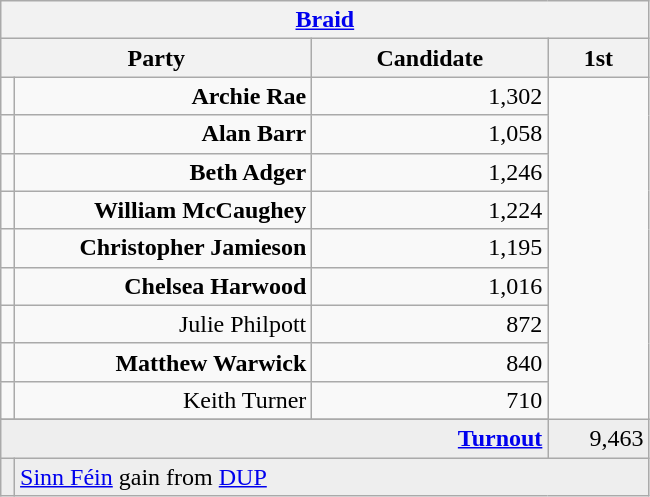<table class="wikitable">
<tr>
<th colspan="4" align="center"><a href='#'>Braid</a></th>
</tr>
<tr>
<th colspan="2" align="center" width=200>Party</th>
<th width=150>Candidate</th>
<th width=60>1st </th>
</tr>
<tr>
<td></td>
<td align="right"><strong>Archie Rae</strong></td>
<td align="right">1,302</td>
</tr>
<tr>
<td></td>
<td align="right"><strong>Alan Barr</strong></td>
<td align="right">1,058</td>
</tr>
<tr>
<td></td>
<td align="right"><strong>Beth Adger</strong></td>
<td align="right">1,246</td>
</tr>
<tr>
<td></td>
<td align="right"><strong>William McCaughey</strong></td>
<td align="right">1,224</td>
</tr>
<tr>
<td></td>
<td align="right"><strong>Christopher Jamieson</strong></td>
<td align="right">1,195</td>
</tr>
<tr>
<td></td>
<td align="right"><strong>Chelsea Harwood</strong></td>
<td align="right">1,016</td>
</tr>
<tr>
<td></td>
<td align="right">Julie Philpott</td>
<td align="right">872</td>
</tr>
<tr>
<td></td>
<td align="right"><strong>Matthew Warwick</strong></td>
<td align="right">840</td>
</tr>
<tr>
<td></td>
<td align="right">Keith Turner</td>
<td align="right">710</td>
</tr>
<tr>
</tr>
<tr bgcolor="EEEEEE">
<td colspan=3 align="right"><strong><a href='#'>Turnout</a></strong></td>
<td align="right">9,463</td>
</tr>
<tr bgcolor="EEEEEE">
<td bgcolor=></td>
<td colspan=4 bgcolor="EEEEEE"><a href='#'>Sinn Féin</a> gain from <a href='#'>DUP</a></td>
</tr>
</table>
